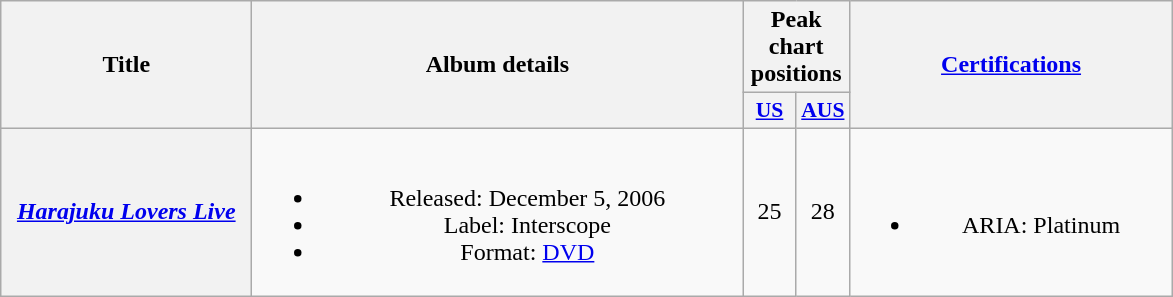<table class="wikitable plainrowheaders" style="text-align:center;">
<tr>
<th scope="col" rowspan="2" style="width:10em;">Title</th>
<th scope="col" rowspan="2" style="width:20em;">Album details</th>
<th scope="col" colspan="2">Peak<br>chart<br>positions</th>
<th scope="col" rowspan="2" style="width:13em;"><a href='#'>Certifications</a></th>
</tr>
<tr>
<th scope="col" style="width:2em;font-size:90%;"><a href='#'>US</a><br></th>
<th scope="col" style="width:2em;font-size:90%;"><a href='#'>AUS</a><br></th>
</tr>
<tr>
<th scope="row"><em><a href='#'>Harajuku Lovers Live</a></em></th>
<td><br><ul><li>Released: December 5, 2006</li><li>Label: Interscope</li><li>Format: <a href='#'>DVD</a></li></ul></td>
<td>25</td>
<td>28</td>
<td><br><ul><li>ARIA: Platinum</li></ul></td>
</tr>
</table>
